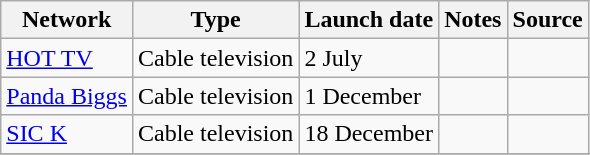<table class="wikitable sortable">
<tr>
<th>Network</th>
<th>Type</th>
<th>Launch date</th>
<th>Notes</th>
<th>Source</th>
</tr>
<tr>
<td><a href='#'>HOT TV</a></td>
<td>Cable television</td>
<td>2 July</td>
<td></td>
<td></td>
</tr>
<tr>
<td><a href='#'>Panda Biggs</a></td>
<td>Cable television</td>
<td>1 December</td>
<td></td>
<td></td>
</tr>
<tr>
<td><a href='#'>SIC K</a></td>
<td>Cable television</td>
<td>18 December</td>
<td></td>
<td></td>
</tr>
<tr>
</tr>
</table>
